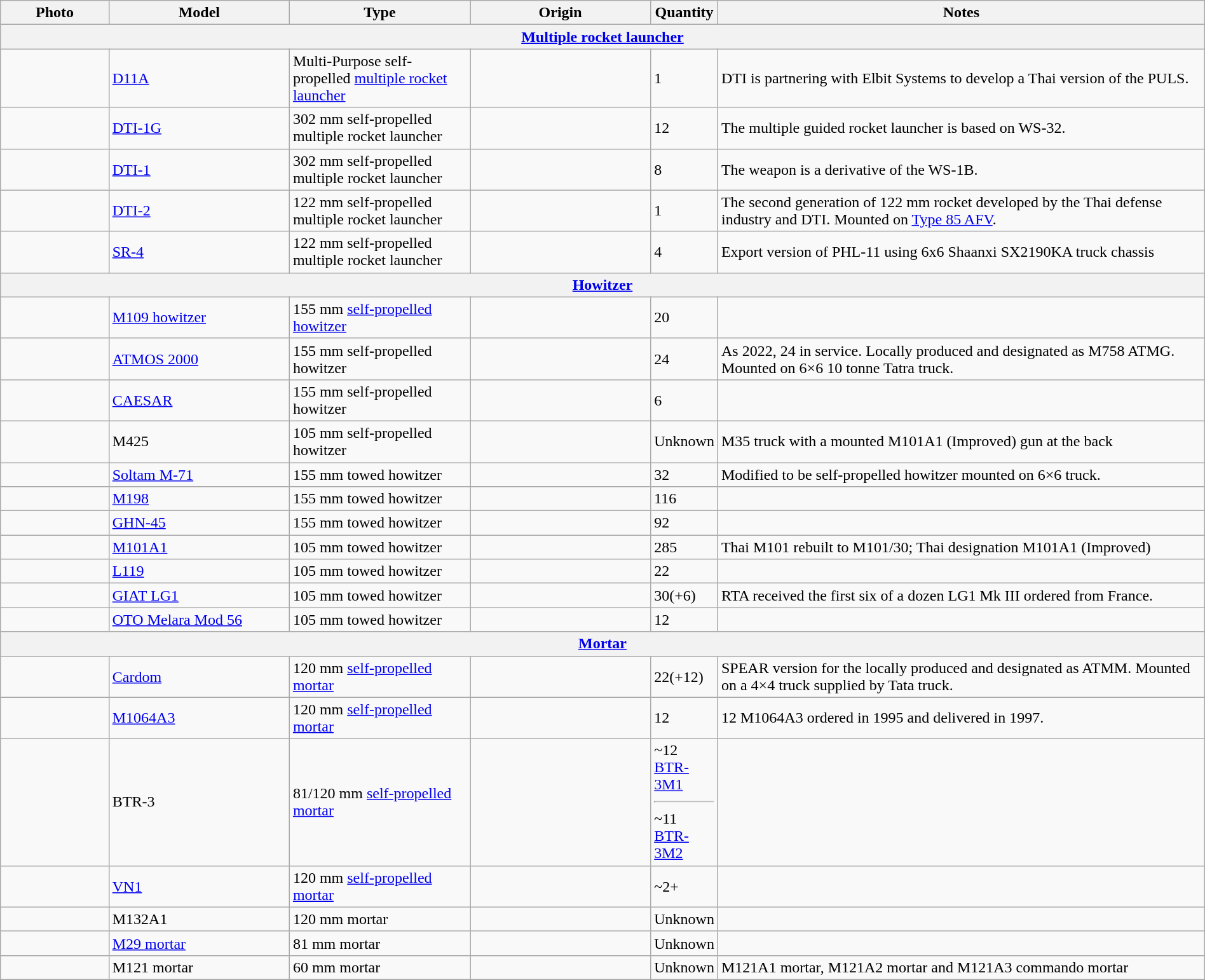<table class="wikitable" style="width:100%;">
<tr>
<th style="width:9%;">Photo</th>
<th style="width:15%;">Model</th>
<th style="width:15%;">Type</th>
<th style="width:15%;">Origin</th>
<th style="width:5%;">Quantity</th>
<th>Notes</th>
</tr>
<tr>
<th colspan="7"><a href='#'>Multiple rocket launcher</a></th>
</tr>
<tr>
<td></td>
<td><a href='#'>D11A</a></td>
<td>Multi-Purpose self-propelled <a href='#'>multiple rocket launcher</a></td>
<td><br></td>
<td>1</td>
<td>DTI is partnering with Elbit Systems to develop a Thai version of the PULS.</td>
</tr>
<tr>
<td></td>
<td><a href='#'>DTI-1G</a></td>
<td>302 mm self-propelled multiple rocket launcher</td>
<td><br></td>
<td>12</td>
<td>The multiple guided rocket launcher is based on WS-32.</td>
</tr>
<tr>
<td></td>
<td><a href='#'>DTI-1</a></td>
<td>302 mm self-propelled multiple rocket launcher</td>
<td><br></td>
<td>8</td>
<td>The weapon is a derivative of the WS-1B.</td>
</tr>
<tr>
<td></td>
<td><a href='#'>DTI-2</a></td>
<td>122 mm self-propelled multiple rocket launcher</td>
<td></td>
<td>1</td>
<td>The second generation of 122 mm rocket developed by the Thai defense industry and DTI. Mounted on <a href='#'>Type 85 AFV</a>.</td>
</tr>
<tr>
<td></td>
<td><a href='#'>SR-4</a></td>
<td>122 mm self-propelled multiple rocket launcher</td>
<td></td>
<td>4</td>
<td>Export version of PHL-11 using 6x6 Shaanxi SX2190KA truck chassis</td>
</tr>
<tr>
<th colspan="7"><a href='#'>Howitzer</a></th>
</tr>
<tr>
<td></td>
<td><a href='#'>M109 howitzer</a></td>
<td>155 mm <a href='#'>self-propelled howitzer</a></td>
<td></td>
<td>20</td>
<td></td>
</tr>
<tr>
<td></td>
<td><a href='#'>ATMOS 2000</a></td>
<td>155 mm self-propelled howitzer</td>
<td><br></td>
<td>24</td>
<td>As 2022, 24 in service. Locally produced and designated as M758 ATMG. Mounted on 6×6 10 tonne Tatra truck.</td>
</tr>
<tr>
<td></td>
<td><a href='#'>CAESAR</a></td>
<td>155 mm self-propelled howitzer</td>
<td></td>
<td>6</td>
<td></td>
</tr>
<tr>
<td></td>
<td>M425</td>
<td>105 mm self-propelled howitzer</td>
<td></td>
<td>Unknown</td>
<td>M35 truck with a mounted M101A1 (Improved) gun at the back </td>
</tr>
<tr>
<td></td>
<td><a href='#'>Soltam M-71</a></td>
<td>155 mm towed howitzer</td>
<td></td>
<td>32</td>
<td>Modified to be self-propelled howitzer mounted on 6×6 truck.</td>
</tr>
<tr>
<td></td>
<td><a href='#'>M198</a></td>
<td>155 mm towed howitzer</td>
<td></td>
<td>116</td>
<td></td>
</tr>
<tr>
<td></td>
<td><a href='#'>GHN-45</a></td>
<td>155 mm towed howitzer</td>
<td></td>
<td>92</td>
<td></td>
</tr>
<tr>
<td></td>
<td><a href='#'>M101A1</a></td>
<td>105 mm towed howitzer</td>
<td> <br> </td>
<td>285</td>
<td>Thai M101 rebuilt to M101/30; Thai designation M101A1 (Improved) </td>
</tr>
<tr>
<td></td>
<td><a href='#'>L119</a></td>
<td>105 mm towed howitzer</td>
<td></td>
<td>22</td>
<td></td>
</tr>
<tr>
<td></td>
<td><a href='#'>GIAT LG1</a></td>
<td>105 mm towed howitzer</td>
<td></td>
<td>30(+6)</td>
<td>RTA received the first six of a dozen LG1 Mk III ordered from France.</td>
</tr>
<tr>
<td></td>
<td><a href='#'>OTO Melara Mod 56</a></td>
<td>105 mm towed howitzer</td>
<td></td>
<td>12</td>
<td></td>
</tr>
<tr>
<th colspan="7"><a href='#'>Mortar</a></th>
</tr>
<tr>
<td></td>
<td><a href='#'>Cardom</a></td>
<td>120 mm <a href='#'>self-propelled mortar</a></td>
<td><br></td>
<td>22(+12)</td>
<td>SPEAR version for the locally produced and designated as  ATMM. Mounted on a 4×4 truck supplied by Tata truck.</td>
</tr>
<tr>
<td></td>
<td><a href='#'>M1064A3</a></td>
<td>120 mm <a href='#'>self-propelled mortar</a></td>
<td></td>
<td>12</td>
<td>12 M1064A3 ordered in 1995 and delivered in 1997.</td>
</tr>
<tr>
<td></td>
<td>BTR-3</td>
<td>81/120 mm <a href='#'>self-propelled mortar</a></td>
<td></td>
<td>~12 <a href='#'>BTR-3M1</a> <hr>~11 <a href='#'>BTR-3M2</a></td>
<td></td>
</tr>
<tr>
<td></td>
<td><a href='#'>VN1</a></td>
<td>120 mm <a href='#'>self-propelled mortar</a></td>
<td></td>
<td>~2+</td>
<td></td>
</tr>
<tr>
<td></td>
<td>M132A1</td>
<td>120 mm mortar</td>
<td></td>
<td>Unknown</td>
<td></td>
</tr>
<tr>
<td></td>
<td><a href='#'>M29 mortar</a></td>
<td>81 mm mortar</td>
<td></td>
<td>Unknown</td>
<td></td>
</tr>
<tr>
<td></td>
<td>M121 mortar</td>
<td>60 mm mortar</td>
<td></td>
<td>Unknown</td>
<td>M121A1 mortar, M121A2 mortar and M121A3 commando mortar</td>
</tr>
<tr>
</tr>
</table>
